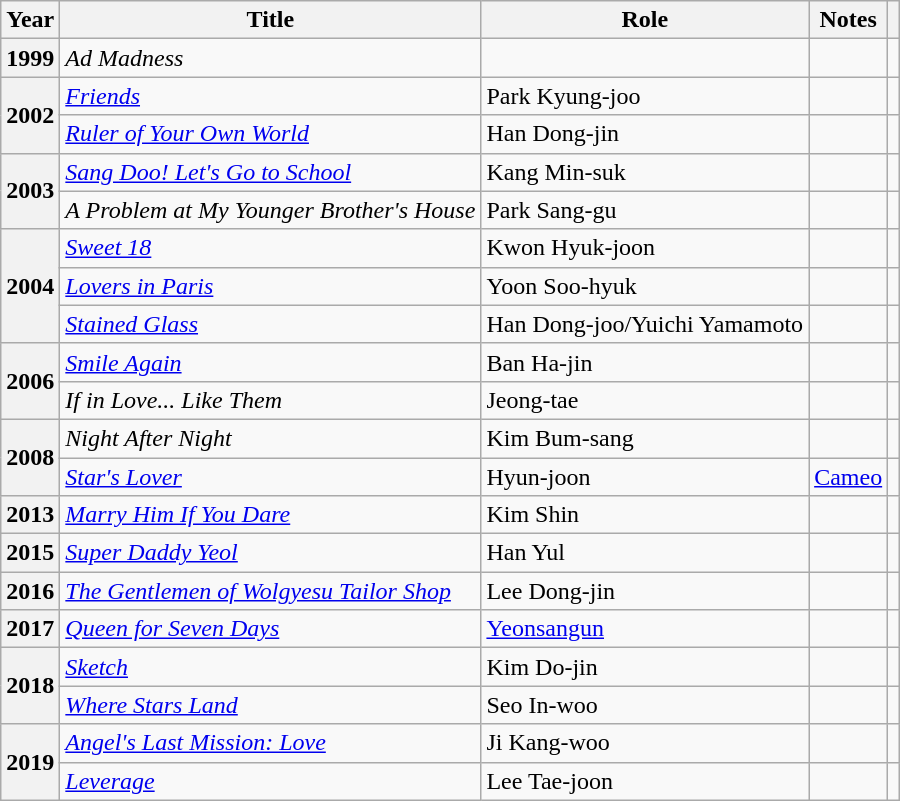<table class="wikitable plainrowheaders sortable">
<tr>
<th scope="col">Year</th>
<th scope="col">Title</th>
<th scope="col">Role</th>
<th scope="col" class="unsortable">Notes</th>
<th scope="col" class="unsortable"></th>
</tr>
<tr>
<th scope="row">1999</th>
<td><em>Ad Madness</em></td>
<td></td>
<td></td>
<td></td>
</tr>
<tr>
<th scope="row" rowspan=2>2002</th>
<td><em><a href='#'>Friends</a></em></td>
<td>Park Kyung-joo</td>
<td></td>
<td></td>
</tr>
<tr>
<td><em><a href='#'>Ruler of Your Own World</a></em></td>
<td>Han Dong-jin</td>
<td></td>
</tr>
<tr>
<th scope="row" rowspan=2>2003</th>
<td><em><a href='#'>Sang Doo! Let's Go to School</a></em></td>
<td>Kang Min-suk</td>
<td></td>
<td></td>
</tr>
<tr>
<td><em>A Problem at My Younger Brother's House</em></td>
<td>Park Sang-gu</td>
<td></td>
<td></td>
</tr>
<tr>
<th scope="row" rowspan=3>2004</th>
<td><em><a href='#'>Sweet 18</a></em></td>
<td>Kwon Hyuk-joon</td>
<td></td>
<td></td>
</tr>
<tr>
<td><em><a href='#'>Lovers in Paris</a></em></td>
<td>Yoon Soo-hyuk</td>
<td></td>
<td></td>
</tr>
<tr>
<td><em><a href='#'>Stained Glass</a></em></td>
<td>Han Dong-joo/Yuichi Yamamoto</td>
<td></td>
<td></td>
</tr>
<tr>
<th scope="row" rowspan=2>2006</th>
<td><em><a href='#'>Smile Again</a></em></td>
<td>Ban Ha-jin</td>
<td></td>
</tr>
<tr>
<td><em>If in Love... Like Them</em></td>
<td>Jeong-tae</td>
<td></td>
<td></td>
</tr>
<tr>
<th scope="row" rowspan=2>2008</th>
<td><em>Night After Night</em></td>
<td>Kim Bum-sang</td>
<td></td>
<td></td>
</tr>
<tr>
<td><em><a href='#'>Star's Lover</a></em></td>
<td>Hyun-joon</td>
<td><a href='#'>Cameo</a></td>
<td></td>
</tr>
<tr>
<th scope="row">2013</th>
<td><em><a href='#'>Marry Him If You Dare</a></em></td>
<td>Kim Shin</td>
<td></td>
<td></td>
</tr>
<tr>
<th scope="row">2015</th>
<td><em><a href='#'>Super Daddy Yeol</a></em></td>
<td>Han Yul</td>
<td></td>
<td></td>
</tr>
<tr>
<th scope="row">2016</th>
<td><em><a href='#'>The Gentlemen of Wolgyesu Tailor Shop</a></em></td>
<td>Lee Dong-jin</td>
<td></td>
<td></td>
</tr>
<tr>
<th scope="row">2017</th>
<td><em><a href='#'>Queen for Seven Days</a></em></td>
<td><a href='#'>Yeonsangun</a></td>
<td></td>
</tr>
<tr>
<th scope="row" rowspan=2>2018</th>
<td><em><a href='#'>Sketch</a></em></td>
<td>Kim Do-jin</td>
<td></td>
<td></td>
</tr>
<tr>
<td><em><a href='#'>Where Stars Land</a></em></td>
<td>Seo In-woo</td>
<td></td>
<td></td>
</tr>
<tr>
<th scope="row" rowspan="2">2019</th>
<td><em><a href='#'>Angel's Last Mission: Love</a></em></td>
<td>Ji Kang-woo</td>
<td></td>
<td></td>
</tr>
<tr>
<td><em><a href='#'>Leverage</a></em></td>
<td>Lee Tae-joon</td>
<td></td>
<td></td>
</tr>
</table>
